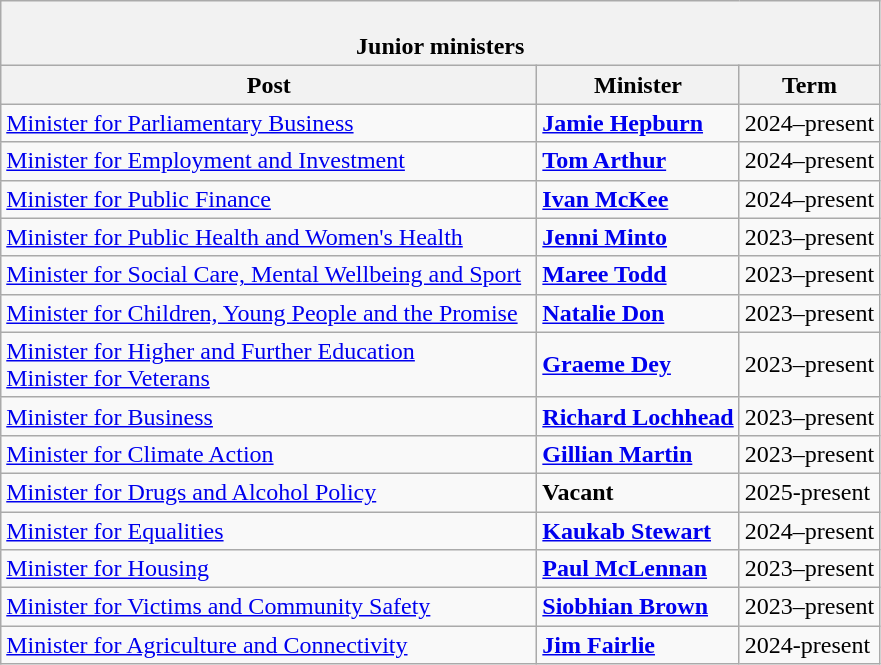<table class="wikitable">
<tr>
<th colspan="5"><br>Junior ministers</th>
</tr>
<tr>
<th style="width: 350px">Post</th>
<th>Minister</th>
<th colspan="1">Term</th>
</tr>
<tr>
<td><a href='#'>Minister for Parliamentary Business</a></td>
<td><strong><a href='#'>Jamie Hepburn</a></strong> </td>
<td>2024–present</td>
</tr>
<tr>
<td><a href='#'>Minister for Employment and Investment</a></td>
<td><a href='#'><strong>Tom Arthur</strong></a> </td>
<td>2024–present</td>
</tr>
<tr>
<td><a href='#'>Minister for Public Finance</a></td>
<td><strong><a href='#'>Ivan McKee</a></strong> </td>
<td>2024–present</td>
</tr>
<tr>
<td><a href='#'>Minister for Public Health and Women's Health</a></td>
<td><strong><a href='#'>Jenni Minto</a></strong> </td>
<td>2023–present</td>
</tr>
<tr>
<td><a href='#'>Minister for Social Care, Mental Wellbeing and Sport</a></td>
<td><strong><a href='#'>Maree Todd</a></strong> </td>
<td>2023–present</td>
</tr>
<tr>
<td><a href='#'>Minister for Children, Young People and the Promise</a></td>
<td><strong><a href='#'>Natalie Don</a></strong> </td>
<td>2023–present</td>
</tr>
<tr>
<td><a href='#'>Minister for Higher and Further Education</a><br><a href='#'>Minister for Veterans</a></td>
<td><strong><a href='#'>Graeme Dey</a></strong> </td>
<td>2023–present</td>
</tr>
<tr>
<td><a href='#'>Minister for Business</a></td>
<td><strong><a href='#'>Richard Lochhead</a></strong> </td>
<td>2023–present</td>
</tr>
<tr>
<td><a href='#'>Minister for Climate Action</a></td>
<td><strong><a href='#'>Gillian Martin</a></strong> </td>
<td>2023–present</td>
</tr>
<tr>
<td><a href='#'>Minister for Drugs and Alcohol Policy</a></td>
<td><strong>Vacant</strong></td>
<td>2025-present</td>
</tr>
<tr>
<td><a href='#'>Minister for Equalities</a></td>
<td><strong><a href='#'>Kaukab Stewart</a></strong> </td>
<td>2024–present</td>
</tr>
<tr>
<td><a href='#'>Minister for Housing</a></td>
<td><strong><a href='#'>Paul McLennan</a></strong> </td>
<td>2023–present</td>
</tr>
<tr>
<td><a href='#'>Minister for Victims and Community Safety</a></td>
<td><strong><a href='#'>Siobhian Brown</a></strong> </td>
<td>2023–present</td>
</tr>
<tr>
<td><a href='#'>Minister for Agriculture and Connectivity</a></td>
<td><strong><a href='#'>Jim Fairlie</a></strong> </td>
<td>2024-present</td>
</tr>
</table>
